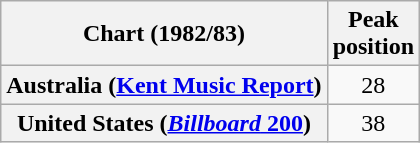<table class="wikitable plainrowheaders" style="text-align:center;">
<tr>
<th scope="col">Chart (1982/83)</th>
<th scope="col">Peak<br>position</th>
</tr>
<tr>
<th scope="row">Australia (<a href='#'>Kent Music Report</a>)</th>
<td>28</td>
</tr>
<tr>
<th scope="row">United States (<a href='#'><em>Billboard</em> 200</a>)</th>
<td>38</td>
</tr>
</table>
